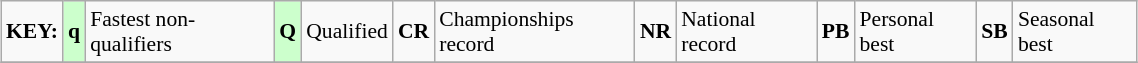<table class="wikitable" style="margin:0.5em auto; font-size:90%;position:relative;" width=60%>
<tr>
<td><strong>KEY:</strong></td>
<td bgcolor=ccffcc align=center><strong>q</strong></td>
<td>Fastest non-qualifiers</td>
<td bgcolor=ccffcc align=center><strong>Q</strong></td>
<td>Qualified</td>
<td align=center><strong>CR</strong></td>
<td>Championships record</td>
<td align=center><strong>NR</strong></td>
<td>National record</td>
<td align=center><strong>PB</strong></td>
<td>Personal best</td>
<td align=center><strong>SB</strong></td>
<td>Seasonal best</td>
</tr>
<tr>
</tr>
</table>
